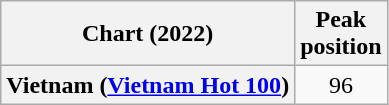<table class="wikitable sortable plainrowheaders" style="text-align:center">
<tr>
<th scope="col">Chart (2022)</th>
<th scope="col">Peak<br>position</th>
</tr>
<tr>
<th scope="row">Vietnam (<a href='#'>Vietnam Hot 100</a>)</th>
<td>96</td>
</tr>
</table>
